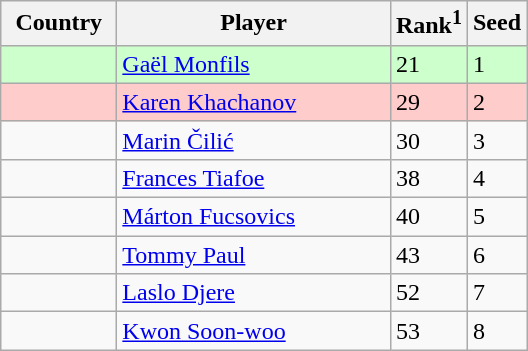<table class="sortable wikitable">
<tr>
<th width=70>Country</th>
<th width=175>Player</th>
<th>Rank<sup>1</sup></th>
<th>Seed</th>
</tr>
<tr style="background:#cfc;">
<td></td>
<td><a href='#'>Gaël Monfils</a></td>
<td>21</td>
<td>1</td>
</tr>
<tr style="background:#fcc;">
<td></td>
<td><a href='#'>Karen Khachanov</a></td>
<td>29</td>
<td>2</td>
</tr>
<tr>
<td></td>
<td><a href='#'>Marin Čilić</a></td>
<td>30</td>
<td>3</td>
</tr>
<tr>
<td></td>
<td><a href='#'>Frances Tiafoe</a></td>
<td>38</td>
<td>4</td>
</tr>
<tr>
<td></td>
<td><a href='#'>Márton Fucsovics</a></td>
<td>40</td>
<td>5</td>
</tr>
<tr>
<td></td>
<td><a href='#'>Tommy Paul</a></td>
<td>43</td>
<td>6</td>
</tr>
<tr>
<td></td>
<td><a href='#'>Laslo Djere</a></td>
<td>52</td>
<td>7</td>
</tr>
<tr>
<td></td>
<td><a href='#'>Kwon Soon-woo</a></td>
<td>53</td>
<td>8</td>
</tr>
</table>
